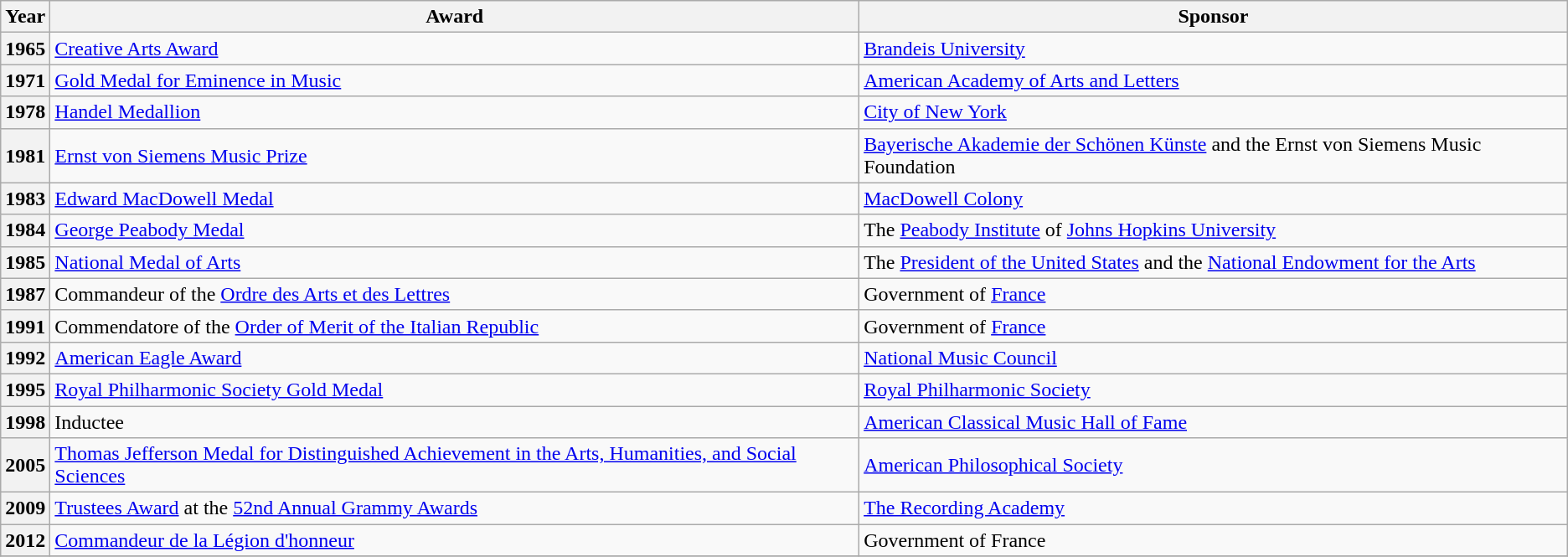<table class="wikitable">
<tr>
<th>Year</th>
<th>Award</th>
<th>Sponsor</th>
</tr>
<tr>
<th rowspan=1>1965</th>
<td><a href='#'>Creative Arts Award</a></td>
<td><a href='#'>Brandeis University</a></td>
</tr>
<tr>
<th rowspan=1>1971</th>
<td><a href='#'>Gold Medal for Eminence in Music</a></td>
<td><a href='#'>American Academy of Arts and Letters</a></td>
</tr>
<tr>
<th rowspan=1>1978</th>
<td><a href='#'>Handel Medallion</a></td>
<td><a href='#'>City of New York</a></td>
</tr>
<tr>
<th rowspan=1>1981</th>
<td><a href='#'>Ernst von Siemens Music Prize</a></td>
<td><a href='#'>Bayerische Akademie der Schönen Künste</a> and the Ernst von Siemens Music Foundation</td>
</tr>
<tr>
<th rowspan=1>1983</th>
<td><a href='#'>Edward MacDowell Medal</a></td>
<td><a href='#'>MacDowell Colony</a></td>
</tr>
<tr>
<th rowspan=1>1984</th>
<td><a href='#'>George Peabody Medal</a></td>
<td>The <a href='#'>Peabody Institute</a> of <a href='#'>Johns Hopkins University</a></td>
</tr>
<tr>
<th rowspan=1>1985</th>
<td><a href='#'>National Medal of Arts</a></td>
<td>The <a href='#'>President of the United States</a> and the <a href='#'>National Endowment for the Arts</a></td>
</tr>
<tr>
<th rowspan=1>1987</th>
<td>Commandeur of the <a href='#'>Ordre des Arts et des Lettres</a></td>
<td>Government of <a href='#'>France</a></td>
</tr>
<tr>
<th rowspan=1>1991</th>
<td>Commendatore of the <a href='#'>Order of Merit of the Italian Republic</a></td>
<td>Government of <a href='#'>France</a></td>
</tr>
<tr>
<th rowspan=1>1992</th>
<td><a href='#'>American Eagle Award</a></td>
<td><a href='#'>National Music Council</a></td>
</tr>
<tr>
<th rowspan=1>1995</th>
<td><a href='#'>Royal Philharmonic Society Gold Medal</a></td>
<td><a href='#'>Royal Philharmonic Society</a></td>
</tr>
<tr>
<th rowspan=1>1998</th>
<td>Inductee</td>
<td><a href='#'>American Classical Music Hall of Fame</a></td>
</tr>
<tr>
<th rowspan=1>2005</th>
<td><a href='#'>Thomas Jefferson Medal for Distinguished Achievement in the Arts, Humanities, and Social Sciences</a></td>
<td><a href='#'>American Philosophical Society</a></td>
</tr>
<tr>
<th rowspan=1>2009</th>
<td><a href='#'>Trustees Award</a> at the <a href='#'>52nd Annual Grammy Awards</a></td>
<td><a href='#'>The Recording Academy</a></td>
</tr>
<tr>
<th rowspan=1>2012</th>
<td><a href='#'>Commandeur de la Légion d'honneur</a></td>
<td>Government of France</td>
</tr>
<tr>
</tr>
</table>
